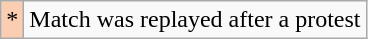<table class="wikitable">
<tr>
<td align="center" style="background-color:#FBCEB1">*</td>
<td>Match was replayed after a protest</td>
</tr>
</table>
